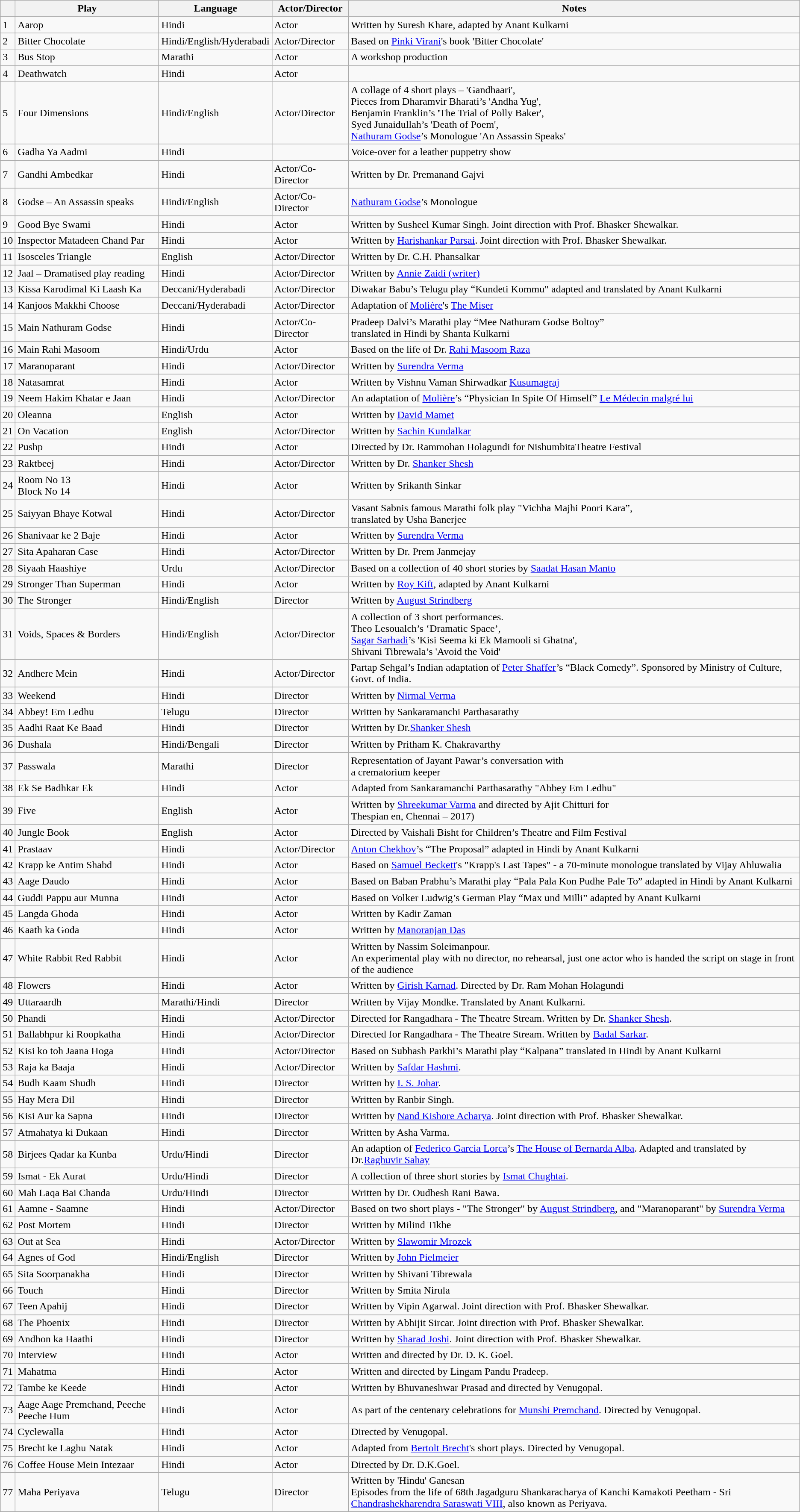<table class="wikitable sortable plainrowheaders">
<tr>
<th></th>
<th>Play</th>
<th>Language</th>
<th>Actor/Director</th>
<th scope="col" class="unsortable">Notes</th>
</tr>
<tr>
<td>1</td>
<td>Aarop</td>
<td>Hindi</td>
<td>Actor</td>
<td>Written by Suresh Khare, adapted by Anant Kulkarni</td>
</tr>
<tr>
<td>2</td>
<td>Bitter Chocolate</td>
<td>Hindi/English/Hyderabadi</td>
<td>Actor/Director</td>
<td>Based on <a href='#'>Pinki Virani</a>'s book 'Bitter Chocolate'</td>
</tr>
<tr>
<td>3</td>
<td>Bus Stop</td>
<td>Marathi</td>
<td>Actor</td>
<td>A workshop production</td>
</tr>
<tr>
<td>4</td>
<td>Deathwatch</td>
<td>Hindi</td>
<td>Actor</td>
<td></td>
</tr>
<tr>
<td>5</td>
<td>Four Dimensions</td>
<td>Hindi/English</td>
<td>Actor/Director</td>
<td>A collage of 4 short plays – 'Gandhaari', <br> Pieces from Dharamvir Bharati’s 'Andha Yug', <br> Benjamin Franklin’s 'The Trial of Polly Baker', <br> Syed Junaidullah’s 'Death of Poem', <br> <a href='#'>Nathuram Godse</a>’s Monologue 'An Assassin Speaks'</td>
</tr>
<tr>
<td>6</td>
<td>Gadha Ya Aadmi</td>
<td>Hindi</td>
<td></td>
<td>Voice-over for a leather puppetry show</td>
</tr>
<tr>
<td>7</td>
<td>Gandhi Ambedkar</td>
<td>Hindi</td>
<td>Actor/Co-Director</td>
<td>Written by Dr. Premanand Gajvi</td>
</tr>
<tr>
<td>8</td>
<td>Godse – An Assassin speaks</td>
<td>Hindi/English</td>
<td>Actor/Co-Director</td>
<td><a href='#'>Nathuram Godse</a>’s Monologue</td>
</tr>
<tr>
<td>9</td>
<td>Good Bye Swami</td>
<td>Hindi</td>
<td>Actor</td>
<td>Written by Susheel Kumar Singh. Joint direction with Prof. Bhasker Shewalkar.</td>
</tr>
<tr>
<td>10</td>
<td>Inspector Matadeen Chand Par</td>
<td>Hindi</td>
<td>Actor</td>
<td>Written by <a href='#'>Harishankar Parsai</a>. Joint direction with Prof. Bhasker Shewalkar.</td>
</tr>
<tr>
<td>11</td>
<td>Isosceles Triangle</td>
<td>English</td>
<td>Actor/Director</td>
<td>Written by Dr. C.H. Phansalkar</td>
</tr>
<tr>
<td>12</td>
<td>Jaal – Dramatised play reading</td>
<td>Hindi</td>
<td>Actor/Director</td>
<td>Written by <a href='#'>Annie Zaidi (writer)</a></td>
</tr>
<tr>
<td>13</td>
<td>Kissa Karodimal Ki Laash Ka</td>
<td>Deccani/Hyderabadi</td>
<td>Actor/Director</td>
<td>Diwakar Babu’s Telugu play “Kundeti Kommu" adapted and translated by Anant Kulkarni</td>
</tr>
<tr>
<td>14</td>
<td>Kanjoos Makkhi Choose</td>
<td>Deccani/Hyderabadi</td>
<td>Actor/Director</td>
<td>Adaptation of <a href='#'>Molière</a>'s <a href='#'>The Miser</a></td>
</tr>
<tr>
<td>15</td>
<td>Main Nathuram Godse</td>
<td>Hindi</td>
<td>Actor/Co-Director</td>
<td>Pradeep Dalvi’s Marathi play “Mee Nathuram Godse Boltoy” <br> translated in Hindi by Shanta Kulkarni</td>
</tr>
<tr>
<td>16</td>
<td>Main Rahi Masoom</td>
<td>Hindi/Urdu</td>
<td>Actor</td>
<td>Based on the life of Dr. <a href='#'>Rahi Masoom Raza</a></td>
</tr>
<tr>
<td>17</td>
<td>Maranoparant</td>
<td>Hindi</td>
<td>Actor/Director</td>
<td>Written by <a href='#'>Surendra Verma</a></td>
</tr>
<tr>
<td>18</td>
<td>Natasamrat</td>
<td>Hindi</td>
<td>Actor</td>
<td>Written by Vishnu Vaman Shirwadkar <a href='#'>Kusumagraj</a></td>
</tr>
<tr>
<td>19</td>
<td>Neem Hakim Khatar e Jaan</td>
<td>Hindi</td>
<td>Actor/Director</td>
<td>An adaptation of <a href='#'>Molière</a>’s “Physician In Spite Of Himself” <a href='#'>Le Médecin malgré lui</a></td>
</tr>
<tr>
<td>20</td>
<td>Oleanna</td>
<td>English</td>
<td>Actor</td>
<td>Written by <a href='#'>David Mamet</a></td>
</tr>
<tr>
<td>21</td>
<td>On Vacation</td>
<td>English</td>
<td>Actor/Director</td>
<td>Written by <a href='#'>Sachin Kundalkar</a></td>
</tr>
<tr>
<td>22</td>
<td>Pushp</td>
<td>Hindi</td>
<td>Actor</td>
<td>Directed by Dr. Rammohan Holagundi for NishumbitaTheatre Festival</td>
</tr>
<tr>
<td>23</td>
<td>Raktbeej</td>
<td>Hindi</td>
<td>Actor/Director</td>
<td>Written by Dr. <a href='#'>Shanker Shesh</a></td>
</tr>
<tr>
<td>24</td>
<td>Room No 13<br>Block No 14</td>
<td>Hindi</td>
<td>Actor</td>
<td>Written by Srikanth Sinkar</td>
</tr>
<tr>
<td>25</td>
<td>Saiyyan Bhaye Kotwal</td>
<td>Hindi</td>
<td>Actor/Director</td>
<td>Vasant Sabnis famous Marathi folk play "Vichha Majhi Poori Kara”, <br>translated by Usha Banerjee</td>
</tr>
<tr>
<td>26</td>
<td>Shanivaar ke 2 Baje</td>
<td>Hindi</td>
<td>Actor</td>
<td>Written by <a href='#'>Surendra Verma</a></td>
</tr>
<tr>
<td>27</td>
<td>Sita Apaharan Case</td>
<td>Hindi</td>
<td>Actor/Director</td>
<td>Written by Dr. Prem Janmejay</td>
</tr>
<tr>
<td>28</td>
<td>Siyaah Haashiye</td>
<td>Urdu</td>
<td>Actor/Director</td>
<td>Based on a collection of 40 short stories by <a href='#'>Saadat Hasan Manto</a></td>
</tr>
<tr>
<td>29</td>
<td>Stronger Than Superman</td>
<td>Hindi</td>
<td>Actor</td>
<td>Written by <a href='#'>Roy Kift</a>, adapted by Anant Kulkarni</td>
</tr>
<tr>
<td>30</td>
<td>The Stronger</td>
<td>Hindi/English</td>
<td>Director</td>
<td>Written by <a href='#'>August Strindberg</a></td>
</tr>
<tr>
<td>31</td>
<td>Voids, Spaces & Borders</td>
<td>Hindi/English</td>
<td>Actor/Director</td>
<td>A collection of 3 short performances. <br>Theo Lesoualch’s ‘Dramatic Space’, <br> <a href='#'>Sagar Sarhadi</a>’s 'Kisi Seema ki Ek Mamooli si Ghatna', <br> Shivani Tibrewala’s 'Avoid the Void'</td>
</tr>
<tr>
<td>32</td>
<td>Andhere Mein </td>
<td>Hindi</td>
<td>Actor/Director</td>
<td>Partap Sehgal’s Indian adaptation of <a href='#'>Peter Shaffer</a>’s “Black Comedy”. Sponsored by Ministry of Culture, Govt. of India.</td>
</tr>
<tr>
<td>33</td>
<td>Weekend </td>
<td>Hindi</td>
<td>Director</td>
<td>Written by <a href='#'>Nirmal Verma</a></td>
</tr>
<tr>
<td>34</td>
<td>Abbey! Em Ledhu </td>
<td>Telugu</td>
<td>Director</td>
<td>Written by Sankaramanchi Parthasarathy</td>
</tr>
<tr>
<td>35</td>
<td>Aadhi Raat Ke Baad </td>
<td>Hindi</td>
<td>Director</td>
<td>Written by Dr.<a href='#'>Shanker Shesh</a></td>
</tr>
<tr>
<td>36</td>
<td>Dushala </td>
<td>Hindi/Bengali</td>
<td>Director</td>
<td>Written by Pritham K. Chakravarthy</td>
</tr>
<tr>
<td>37</td>
<td>Passwala </td>
<td>Marathi</td>
<td>Director</td>
<td>Representation of Jayant Pawar’s conversation with <br> a crematorium keeper</td>
</tr>
<tr>
<td>38</td>
<td>Ek Se Badhkar Ek</td>
<td>Hindi</td>
<td>Actor</td>
<td>Adapted from Sankaramanchi Parthasarathy "Abbey Em Ledhu"</td>
</tr>
<tr>
<td>39</td>
<td>Five</td>
<td>English</td>
<td>Actor</td>
<td>Written by <a href='#'>Shreekumar Varma</a> and directed by Ajit Chitturi for <br> Thespian en, Chennai – 2017)</td>
</tr>
<tr>
<td>40</td>
<td>Jungle Book</td>
<td>English</td>
<td>Actor</td>
<td>Directed by Vaishali Bisht for Children’s Theatre and Film Festival</td>
</tr>
<tr>
<td>41</td>
<td>Prastaav</td>
<td>Hindi</td>
<td>Actor/Director</td>
<td><a href='#'>Anton Chekhov</a>’s “The Proposal” adapted in Hindi by Anant Kulkarni</td>
</tr>
<tr>
<td>42</td>
<td>Krapp ke Antim Shabd</td>
<td>Hindi</td>
<td>Actor</td>
<td>Based on <a href='#'>Samuel Beckett</a>'s "Krapp's Last Tapes" - a 70-minute monologue translated by Vijay Ahluwalia</td>
</tr>
<tr>
<td>43</td>
<td>Aage Daudo</td>
<td>Hindi</td>
<td>Actor</td>
<td>Based on Baban Prabhu’s Marathi play “Pala Pala Kon Pudhe Pale To” adapted in Hindi by Anant Kulkarni</td>
</tr>
<tr>
<td>44</td>
<td>Guddi Pappu aur Munna</td>
<td>Hindi</td>
<td>Actor</td>
<td>Based on Volker Ludwig’s German Play “Max und Milli” adapted by Anant Kulkarni</td>
</tr>
<tr>
<td>45</td>
<td>Langda Ghoda</td>
<td>Hindi</td>
<td>Actor</td>
<td>Written by Kadir Zaman</td>
</tr>
<tr>
<td>46</td>
<td>Kaath ka Goda</td>
<td>Hindi</td>
<td>Actor</td>
<td>Written by <a href='#'>Manoranjan Das</a></td>
</tr>
<tr>
<td>47</td>
<td>White Rabbit Red Rabbit</td>
<td>Hindi</td>
<td>Actor</td>
<td>Written by Nassim Soleimanpour. <br> An experimental play with no director, no rehearsal, just one actor who is handed the script on stage in front of the audience</td>
</tr>
<tr>
<td>48</td>
<td>Flowers</td>
<td>Hindi</td>
<td>Actor</td>
<td>Written by <a href='#'>Girish Karnad</a>. Directed by Dr. Ram Mohan Holagundi</td>
</tr>
<tr>
<td>49</td>
<td>Uttaraardh</td>
<td>Marathi/Hindi</td>
<td>Director</td>
<td>Written by Vijay Mondke. Translated by Anant Kulkarni.</td>
</tr>
<tr>
<td>50</td>
<td>Phandi</td>
<td>Hindi</td>
<td>Actor/Director</td>
<td>Directed for Rangadhara - The Theatre Stream. Written by Dr. <a href='#'>Shanker Shesh</a>.</td>
</tr>
<tr>
<td>51</td>
<td>Ballabhpur ki Roopkatha</td>
<td>Hindi</td>
<td>Actor/Director</td>
<td>Directed for Rangadhara - The Theatre Stream. Written by <a href='#'>Badal Sarkar</a>.</td>
</tr>
<tr>
<td>52</td>
<td>Kisi ko toh Jaana Hoga</td>
<td>Hindi</td>
<td>Actor/Director</td>
<td>Based on Subhash Parkhi’s Marathi play “Kalpana” translated in Hindi by Anant Kulkarni</td>
</tr>
<tr>
<td>53</td>
<td>Raja ka Baaja</td>
<td>Hindi</td>
<td>Actor/Director</td>
<td>Written by <a href='#'>Safdar Hashmi</a>.</td>
</tr>
<tr>
<td>54</td>
<td>Budh Kaam Shudh</td>
<td>Hindi</td>
<td>Director</td>
<td>Written by <a href='#'>I. S. Johar</a>.</td>
</tr>
<tr>
<td>55</td>
<td>Hay Mera Dil</td>
<td>Hindi</td>
<td>Director</td>
<td>Written by Ranbir Singh.</td>
</tr>
<tr>
<td>56</td>
<td>Kisi Aur ka Sapna</td>
<td>Hindi</td>
<td>Director</td>
<td>Written by <a href='#'>Nand Kishore Acharya</a>. Joint direction with Prof. Bhasker Shewalkar.</td>
</tr>
<tr>
<td>57</td>
<td>Atmahatya ki Dukaan</td>
<td>Hindi</td>
<td>Director</td>
<td>Written by Asha Varma.</td>
</tr>
<tr>
<td>58</td>
<td>Birjees Qadar ka Kunba</td>
<td>Urdu/Hindi</td>
<td>Director</td>
<td>An adaption of <a href='#'>Federico Garcia Lorca</a>’s <a href='#'>The House of Bernarda Alba</a>. Adapted and translated by Dr.<a href='#'>Raghuvir Sahay</a></td>
</tr>
<tr>
<td>59</td>
<td>Ismat - Ek Aurat</td>
<td>Urdu/Hindi</td>
<td>Director</td>
<td>A collection of three short stories by <a href='#'>Ismat Chughtai</a>.</td>
</tr>
<tr>
<td>60</td>
<td>Mah Laqa Bai Chanda</td>
<td>Urdu/Hindi</td>
<td>Director</td>
<td>Written by Dr. Oudhesh Rani Bawa.</td>
</tr>
<tr>
<td>61</td>
<td>Aamne - Saamne</td>
<td>Hindi</td>
<td>Actor/Director</td>
<td>Based on two short plays - "The Stronger" by <a href='#'>August Strindberg</a>, and "Maranoparant" by <a href='#'>Surendra Verma</a></td>
</tr>
<tr>
<td>62</td>
<td>Post Mortem</td>
<td>Hindi</td>
<td>Director</td>
<td>Written by Milind Tikhe</td>
</tr>
<tr>
<td>63</td>
<td>Out at Sea</td>
<td>Hindi</td>
<td>Actor/Director</td>
<td>Written by <a href='#'>Slawomir Mrozek</a></td>
</tr>
<tr>
<td>64</td>
<td>Agnes of God</td>
<td>Hindi/English</td>
<td>Director</td>
<td>Written by <a href='#'>John Pielmeier</a></td>
</tr>
<tr>
<td>65</td>
<td>Sita Soorpanakha</td>
<td>Hindi</td>
<td>Director</td>
<td>Written by Shivani Tibrewala</td>
</tr>
<tr>
<td>66</td>
<td>Touch</td>
<td>Hindi</td>
<td>Director</td>
<td>Written by Smita Nirula</td>
</tr>
<tr>
<td>67</td>
<td>Teen Apahij</td>
<td>Hindi</td>
<td>Director</td>
<td>Written by Vipin Agarwal. Joint direction with Prof. Bhasker Shewalkar.</td>
</tr>
<tr>
<td>68</td>
<td>The Phoenix</td>
<td>Hindi</td>
<td>Director</td>
<td>Written by Abhijit Sircar. Joint direction with Prof. Bhasker Shewalkar.</td>
</tr>
<tr>
<td>69</td>
<td>Andhon ka Haathi</td>
<td>Hindi</td>
<td>Director</td>
<td>Written by <a href='#'>Sharad Joshi</a>. Joint direction with Prof. Bhasker Shewalkar.</td>
</tr>
<tr>
<td>70</td>
<td>Interview</td>
<td>Hindi</td>
<td>Actor</td>
<td>Written and directed by Dr. D. K. Goel.</td>
</tr>
<tr>
<td>71</td>
<td>Mahatma</td>
<td>Hindi</td>
<td>Actor</td>
<td>Written and directed by Lingam Pandu Pradeep.</td>
</tr>
<tr>
<td>72</td>
<td>Tambe ke Keede</td>
<td>Hindi</td>
<td>Actor</td>
<td>Written by Bhuvaneshwar Prasad and directed by Venugopal.</td>
</tr>
<tr>
<td>73</td>
<td>Aage Aage Premchand, Peeche Peeche Hum</td>
<td>Hindi</td>
<td>Actor</td>
<td>As part of the centenary celebrations for <a href='#'>Munshi Premchand</a>. Directed by Venugopal.</td>
</tr>
<tr>
<td>74</td>
<td>Cyclewalla</td>
<td>Hindi</td>
<td>Actor</td>
<td>Directed by Venugopal.</td>
</tr>
<tr>
<td>75</td>
<td>Brecht ke Laghu Natak</td>
<td>Hindi</td>
<td>Actor</td>
<td>Adapted from <a href='#'>Bertolt Brecht</a>'s short plays. Directed by Venugopal.</td>
</tr>
<tr>
<td>76</td>
<td>Coffee House Mein Intezaar</td>
<td>Hindi</td>
<td>Actor</td>
<td>Directed by Dr. D.K.Goel.</td>
</tr>
<tr>
<td>77</td>
<td>Maha Periyava</td>
<td>Telugu</td>
<td>Director</td>
<td>Written by 'Hindu' Ganesan <br> Episodes from the life of 68th Jagadguru Shankaracharya of Kanchi Kamakoti Peetham - Sri <a href='#'>Chandrashekharendra Saraswati VIII</a>, also known as Periyava.</td>
</tr>
<tr>
</tr>
</table>
